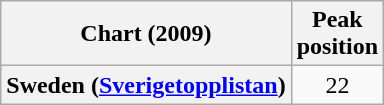<table class="wikitable plainrowheaders" style="text-align:center;">
<tr>
<th>Chart (2009)</th>
<th>Peak<br>position</th>
</tr>
<tr>
<th scope="row">Sweden (<a href='#'>Sverigetopplistan</a>)</th>
<td>22</td>
</tr>
</table>
